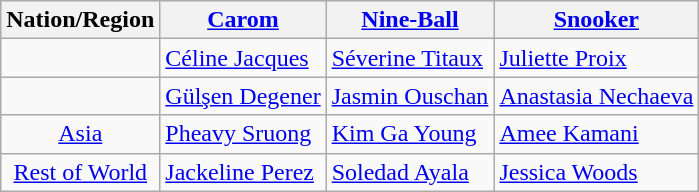<table class="wikitable sortable">
<tr>
<th>Nation/Region</th>
<th><a href='#'>Carom</a></th>
<th><a href='#'>Nine-Ball</a></th>
<th><a href='#'>Snooker</a></th>
</tr>
<tr bgcolor=>
<td align="center"></td>
<td><a href='#'>Céline Jacques</a></td>
<td><a href='#'>Séverine Titaux</a></td>
<td><a href='#'>Juliette Proix</a></td>
</tr>
<tr bgcolor=>
<td align="center"></td>
<td><a href='#'>Gülşen Degener</a></td>
<td><a href='#'>Jasmin Ouschan</a></td>
<td><a href='#'>Anastasia Nechaeva</a></td>
</tr>
<tr bgcolor=>
<td align="center"><a href='#'>Asia</a></td>
<td><a href='#'>Pheavy Sruong</a></td>
<td><a href='#'>Kim Ga Young</a></td>
<td><a href='#'>Amee Kamani</a></td>
</tr>
<tr bgcolor=>
<td align="center"><a href='#'>Rest of World</a></td>
<td><a href='#'>Jackeline Perez</a></td>
<td><a href='#'>Soledad Ayala</a></td>
<td><a href='#'>Jessica Woods</a></td>
</tr>
</table>
